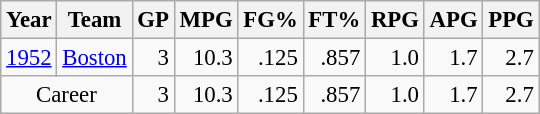<table class="wikitable sortable" style="font-size:95%; text-align:right;">
<tr>
<th>Year</th>
<th>Team</th>
<th>GP</th>
<th>MPG</th>
<th>FG%</th>
<th>FT%</th>
<th>RPG</th>
<th>APG</th>
<th>PPG</th>
</tr>
<tr>
<td style="text-align:left;"><a href='#'>1952</a></td>
<td style="text-align:left;"><a href='#'>Boston</a></td>
<td>3</td>
<td>10.3</td>
<td>.125</td>
<td>.857</td>
<td>1.0</td>
<td>1.7</td>
<td>2.7</td>
</tr>
<tr class="sortbottom">
<td colspan="2" style="text-align:center;">Career</td>
<td>3</td>
<td>10.3</td>
<td>.125</td>
<td>.857</td>
<td>1.0</td>
<td>1.7</td>
<td>2.7</td>
</tr>
</table>
